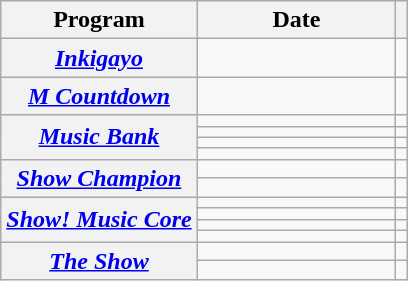<table class="wikitable plainrowheaders sortable" style="text-align:center">
<tr>
<th scope="col">Program </th>
<th scope="col" width="125">Date</th>
<th scope="col" class="unsortable"></th>
</tr>
<tr>
<th scope="row"><em><a href='#'>Inkigayo</a></em></th>
<td></td>
<td style="text-align:center"></td>
</tr>
<tr>
<th scope="row"><em><a href='#'>M Countdown</a></em></th>
<td></td>
<td style="text-align:center"></td>
</tr>
<tr>
<th scope="row" rowspan="4"><em><a href='#'>Music Bank</a></em></th>
<td></td>
<td style="text-align:center"></td>
</tr>
<tr>
<td></td>
<td style="text-align:center"></td>
</tr>
<tr>
<td></td>
<td style="text-align:center"></td>
</tr>
<tr>
<td></td>
<td style="text-align:center"></td>
</tr>
<tr>
<th scope="row" rowspan="2"><em><a href='#'>Show Champion</a></em></th>
<td></td>
<td style="text-align:center"></td>
</tr>
<tr>
<td></td>
<td style="text-align:center"></td>
</tr>
<tr>
<th scope="row" rowspan="4"><em><a href='#'>Show! Music Core</a></em></th>
<td></td>
<td style="text-align:center"></td>
</tr>
<tr>
<td></td>
<td style="text-align:center"></td>
</tr>
<tr>
<td></td>
<td style="text-align:center"></td>
</tr>
<tr>
<td></td>
<td style="text-align:center"></td>
</tr>
<tr>
<th scope="row" rowspan="2"><em><a href='#'>The Show</a></em></th>
<td></td>
<td style="text-align:center"></td>
</tr>
<tr>
<td></td>
<td style="text-align:center"></td>
</tr>
</table>
